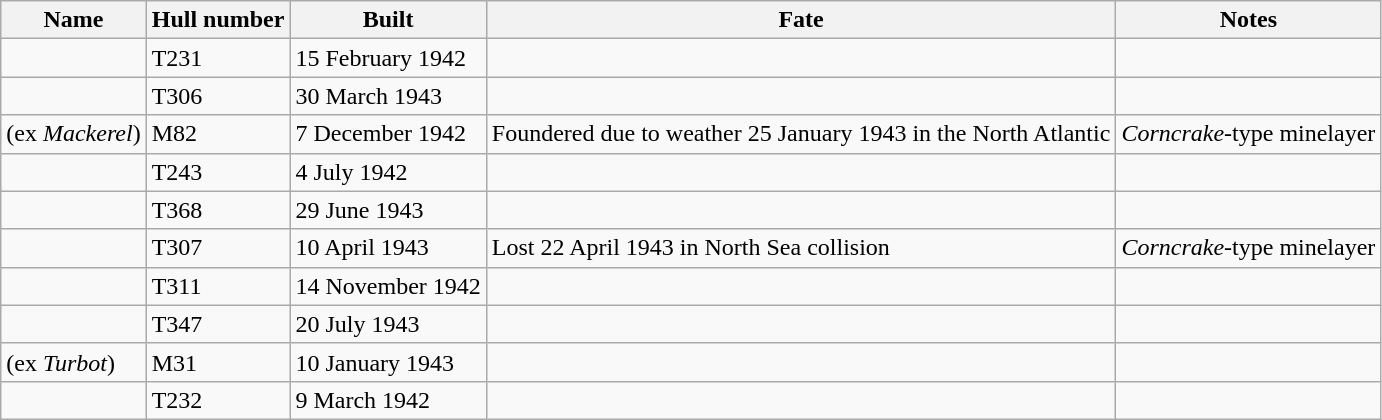<table class="wikitable">
<tr>
<th>Name</th>
<th>Hull number</th>
<th>Built</th>
<th>Fate</th>
<th>Notes</th>
</tr>
<tr>
<td></td>
<td>T231</td>
<td>15 February 1942</td>
<td></td>
<td></td>
</tr>
<tr>
<td></td>
<td>T306</td>
<td>30 March 1943</td>
<td></td>
<td></td>
</tr>
<tr>
<td> (ex <em>Mackerel</em>)</td>
<td>M82</td>
<td>7 December 1942</td>
<td>Foundered due to weather 25 January 1943 in the North Atlantic</td>
<td><em>Corncrake</em>-type minelayer</td>
</tr>
<tr>
<td></td>
<td>T243</td>
<td>4 July 1942</td>
<td></td>
<td></td>
</tr>
<tr>
<td></td>
<td>T368</td>
<td>29 June 1943</td>
<td></td>
<td></td>
</tr>
<tr>
<td></td>
<td>T307</td>
<td>10 April 1943</td>
<td>Lost 22 April 1943 in North Sea collision</td>
<td><em>Corncrake</em>-type minelayer</td>
</tr>
<tr>
<td></td>
<td>T311</td>
<td>14 November 1942</td>
<td></td>
<td></td>
</tr>
<tr>
<td></td>
<td>T347</td>
<td>20 July 1943</td>
<td></td>
<td></td>
</tr>
<tr>
<td> (ex <em>Turbot</em>)</td>
<td>M31</td>
<td>10 January 1943</td>
<td></td>
<td></td>
</tr>
<tr>
<td></td>
<td>T232</td>
<td>9 March 1942</td>
<td></td>
<td></td>
</tr>
</table>
